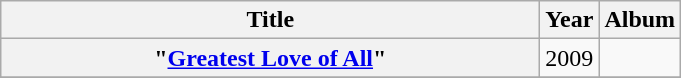<table class="wikitable plainrowheaders" style="text-align:center;" border="1">
<tr>
<th scope="col" style="width:22em;">Title</th>
<th scope="col">Year</th>
<th scope="col">Album</th>
</tr>
<tr>
<th scope="row">"<a href='#'>Greatest Love of All</a>"<br></th>
<td>2009</td>
<td></td>
</tr>
<tr>
</tr>
</table>
